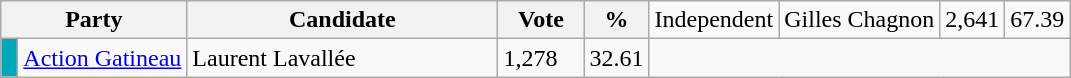<table class="wikitable">
<tr>
<th bgcolor="#DDDDFF" width="100px" colspan="2">Party</th>
<th bgcolor="#DDDDFF" width="200px">Candidate</th>
<th bgcolor="#DDDDFF" width="50px">Vote</th>
<th bgcolor="#DDDDFF" width="30px">%<br></th>
<td>Independent</td>
<td>Gilles Chagnon</td>
<td>2,641</td>
<td>67.39</td>
</tr>
<tr>
<td bgcolor=#00a7ba> </td>
<td><a href='#'>Action Gatineau</a></td>
<td>Laurent Lavallée</td>
<td>1,278</td>
<td>32.61</td>
</tr>
</table>
